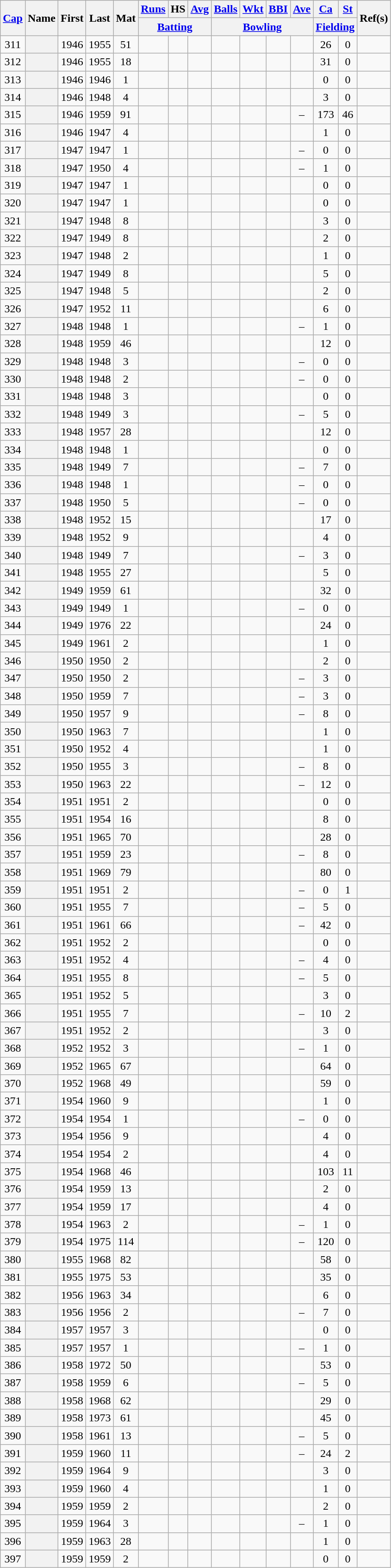<table class="wikitable sortable plainrowheaders">
<tr align="center">
<th scope="col" rowspan="2"><a href='#'>Cap</a></th>
<th scope="col" rowspan="2">Name</th>
<th scope="col" rowspan="2">First</th>
<th scope="col" rowspan="2">Last</th>
<th scope="col" rowspan="2">Mat</th>
<th scope="col"><a href='#'>Runs</a></th>
<th scope="col">HS</th>
<th scope="col"><a href='#'>Avg</a></th>
<th scope="col"><a href='#'>Balls</a></th>
<th scope="col"><a href='#'>Wkt</a></th>
<th scope="col"><a href='#'>BBI</a></th>
<th scope="col"><a href='#'>Ave</a></th>
<th scope="col"><a href='#'>Ca</a></th>
<th scope="col"><a href='#'>St</a></th>
<th scope="col" rowspan=2 class="unsortable">Ref(s)</th>
</tr>
<tr class="unsortable">
<th scope="col" colspan=3><a href='#'>Batting</a></th>
<th scope="col" colspan=4><a href='#'>Bowling</a></th>
<th scope="col" colspan=2><a href='#'>Fielding</a></th>
</tr>
<tr align="center">
<td>311</td>
<th scope="row"></th>
<td>1946</td>
<td>1955</td>
<td>51</td>
<td></td>
<td></td>
<td></td>
<td></td>
<td></td>
<td></td>
<td></td>
<td>26</td>
<td>0</td>
<td></td>
</tr>
<tr align="center">
<td>312</td>
<th scope="row"></th>
<td>1946</td>
<td>1955</td>
<td>18</td>
<td></td>
<td></td>
<td></td>
<td></td>
<td></td>
<td></td>
<td></td>
<td>31</td>
<td>0</td>
<td></td>
</tr>
<tr align="center">
<td>313</td>
<th scope="row"></th>
<td>1946</td>
<td>1946</td>
<td>1</td>
<td></td>
<td></td>
<td></td>
<td></td>
<td></td>
<td></td>
<td></td>
<td>0</td>
<td>0</td>
<td></td>
</tr>
<tr align="center">
<td>314</td>
<th scope="row"></th>
<td>1946</td>
<td>1948</td>
<td>4</td>
<td></td>
<td></td>
<td></td>
<td></td>
<td></td>
<td></td>
<td></td>
<td>3</td>
<td>0</td>
<td></td>
</tr>
<tr align="center">
<td>315</td>
<th scope="row"> </th>
<td>1946</td>
<td>1959</td>
<td>91</td>
<td></td>
<td></td>
<td></td>
<td></td>
<td></td>
<td></td>
<td>–</td>
<td>173</td>
<td>46</td>
<td></td>
</tr>
<tr align="center">
<td>316</td>
<th scope="row"></th>
<td>1946</td>
<td>1947</td>
<td>4</td>
<td></td>
<td></td>
<td></td>
<td></td>
<td></td>
<td></td>
<td></td>
<td>1</td>
<td>0</td>
<td></td>
</tr>
<tr align="center">
<td>317</td>
<th scope="row"></th>
<td>1947</td>
<td>1947</td>
<td>1</td>
<td></td>
<td></td>
<td></td>
<td></td>
<td></td>
<td></td>
<td>–</td>
<td>0</td>
<td>0</td>
<td></td>
</tr>
<tr align="center">
<td>318</td>
<th scope="row"></th>
<td>1947</td>
<td>1950</td>
<td>4</td>
<td></td>
<td></td>
<td></td>
<td></td>
<td></td>
<td></td>
<td>–</td>
<td>1</td>
<td>0</td>
<td></td>
</tr>
<tr align="center">
<td>319</td>
<th scope="row"></th>
<td>1947</td>
<td>1947</td>
<td>1</td>
<td></td>
<td></td>
<td></td>
<td></td>
<td></td>
<td></td>
<td></td>
<td>0</td>
<td>0</td>
<td></td>
</tr>
<tr align="center">
<td>320</td>
<th scope="row"></th>
<td>1947</td>
<td>1947</td>
<td>1</td>
<td></td>
<td></td>
<td></td>
<td></td>
<td></td>
<td></td>
<td></td>
<td>0</td>
<td>0</td>
<td></td>
</tr>
<tr align="center">
<td>321</td>
<th scope="row"> </th>
<td>1947</td>
<td>1948</td>
<td>8</td>
<td></td>
<td></td>
<td></td>
<td></td>
<td></td>
<td></td>
<td></td>
<td>3</td>
<td>0</td>
<td></td>
</tr>
<tr align="center">
<td>322</td>
<th scope="row"></th>
<td>1947</td>
<td>1949</td>
<td>8</td>
<td></td>
<td></td>
<td></td>
<td></td>
<td></td>
<td></td>
<td></td>
<td>2</td>
<td>0</td>
<td></td>
</tr>
<tr align="center">
<td>323</td>
<th scope="row"></th>
<td>1947</td>
<td>1948</td>
<td>2</td>
<td></td>
<td></td>
<td></td>
<td></td>
<td></td>
<td></td>
<td></td>
<td>1</td>
<td>0</td>
<td></td>
</tr>
<tr align="center">
<td>324</td>
<th scope="row"></th>
<td>1947</td>
<td>1949</td>
<td>8</td>
<td></td>
<td></td>
<td></td>
<td></td>
<td></td>
<td></td>
<td></td>
<td>5</td>
<td>0</td>
<td></td>
</tr>
<tr align="center">
<td>325</td>
<th scope="row"></th>
<td>1947</td>
<td>1948</td>
<td>5</td>
<td></td>
<td></td>
<td></td>
<td></td>
<td></td>
<td></td>
<td></td>
<td>2</td>
<td>0</td>
<td></td>
</tr>
<tr align="center">
<td>326</td>
<th scope="row"></th>
<td>1947</td>
<td>1952</td>
<td>11</td>
<td></td>
<td></td>
<td></td>
<td></td>
<td></td>
<td></td>
<td></td>
<td>6</td>
<td>0</td>
<td></td>
</tr>
<tr align="center">
<td>327</td>
<th scope="row"></th>
<td>1948</td>
<td>1948</td>
<td>1</td>
<td></td>
<td></td>
<td></td>
<td></td>
<td></td>
<td></td>
<td>–</td>
<td>1</td>
<td>0</td>
<td></td>
</tr>
<tr align="center">
<td>328</td>
<th scope="row"></th>
<td>1948</td>
<td>1959</td>
<td>46</td>
<td></td>
<td></td>
<td></td>
<td></td>
<td></td>
<td></td>
<td></td>
<td>12</td>
<td>0</td>
<td></td>
</tr>
<tr align="center">
<td>329</td>
<th scope="row"></th>
<td>1948</td>
<td>1948</td>
<td>3</td>
<td></td>
<td></td>
<td></td>
<td></td>
<td></td>
<td></td>
<td>–</td>
<td>0</td>
<td>0</td>
<td></td>
</tr>
<tr align="center">
<td>330</td>
<th scope="row"></th>
<td>1948</td>
<td>1948</td>
<td>2</td>
<td></td>
<td></td>
<td></td>
<td></td>
<td></td>
<td></td>
<td>–</td>
<td>0</td>
<td>0</td>
<td></td>
</tr>
<tr align="center">
<td>331</td>
<th scope="row"></th>
<td>1948</td>
<td>1948</td>
<td>3</td>
<td></td>
<td></td>
<td></td>
<td></td>
<td></td>
<td></td>
<td></td>
<td>0</td>
<td>0</td>
<td></td>
</tr>
<tr align="center">
<td>332</td>
<th scope="row"></th>
<td>1948</td>
<td>1949</td>
<td>3</td>
<td></td>
<td></td>
<td></td>
<td></td>
<td></td>
<td></td>
<td>–</td>
<td>5</td>
<td>0</td>
<td></td>
</tr>
<tr align="center">
<td>333</td>
<th scope="row"></th>
<td>1948</td>
<td>1957</td>
<td>28</td>
<td></td>
<td></td>
<td></td>
<td></td>
<td></td>
<td></td>
<td></td>
<td>12</td>
<td>0</td>
<td></td>
</tr>
<tr align="center">
<td>334</td>
<th scope="row"></th>
<td>1948</td>
<td>1948</td>
<td>1</td>
<td></td>
<td></td>
<td></td>
<td></td>
<td></td>
<td></td>
<td></td>
<td>0</td>
<td>0</td>
<td></td>
</tr>
<tr align="center">
<td>335</td>
<th scope="row"></th>
<td>1948</td>
<td>1949</td>
<td>7</td>
<td></td>
<td></td>
<td></td>
<td></td>
<td></td>
<td></td>
<td>–</td>
<td>7</td>
<td>0</td>
<td></td>
</tr>
<tr align="center">
<td>336</td>
<th scope="row"></th>
<td>1948</td>
<td>1948</td>
<td>1</td>
<td></td>
<td></td>
<td></td>
<td></td>
<td></td>
<td></td>
<td>–</td>
<td>0</td>
<td>0</td>
<td></td>
</tr>
<tr align="center">
<td>337</td>
<th scope="row"></th>
<td>1948</td>
<td>1950</td>
<td>5</td>
<td></td>
<td></td>
<td></td>
<td></td>
<td></td>
<td></td>
<td>–</td>
<td>0</td>
<td>0</td>
<td></td>
</tr>
<tr align="center">
<td>338</td>
<th scope="row"></th>
<td>1948</td>
<td>1952</td>
<td>15</td>
<td></td>
<td></td>
<td></td>
<td></td>
<td></td>
<td></td>
<td></td>
<td>17</td>
<td>0</td>
<td></td>
</tr>
<tr align="center">
<td>339</td>
<th scope="row"></th>
<td>1948</td>
<td>1952</td>
<td>9</td>
<td></td>
<td></td>
<td></td>
<td></td>
<td></td>
<td></td>
<td></td>
<td>4</td>
<td>0</td>
<td></td>
</tr>
<tr align="center">
<td>340</td>
<th scope="row"> </th>
<td>1948</td>
<td>1949</td>
<td>7</td>
<td></td>
<td></td>
<td></td>
<td></td>
<td></td>
<td></td>
<td>–</td>
<td>3</td>
<td>0</td>
<td></td>
</tr>
<tr align="center">
<td>341</td>
<th scope="row"></th>
<td>1948</td>
<td>1955</td>
<td>27</td>
<td></td>
<td></td>
<td></td>
<td></td>
<td></td>
<td></td>
<td></td>
<td>5</td>
<td>0</td>
<td></td>
</tr>
<tr align="center">
<td>342</td>
<th scope="row"></th>
<td>1949</td>
<td>1959</td>
<td>61</td>
<td></td>
<td></td>
<td></td>
<td></td>
<td></td>
<td></td>
<td></td>
<td>32</td>
<td>0</td>
<td></td>
</tr>
<tr align="center">
<td>343</td>
<th scope="row"></th>
<td>1949</td>
<td>1949</td>
<td>1</td>
<td></td>
<td></td>
<td></td>
<td></td>
<td></td>
<td></td>
<td>–</td>
<td>0</td>
<td>0</td>
<td></td>
</tr>
<tr align="center">
<td>344</td>
<th scope="row"> </th>
<td>1949</td>
<td>1976</td>
<td>22</td>
<td></td>
<td></td>
<td></td>
<td></td>
<td></td>
<td></td>
<td></td>
<td>24</td>
<td>0</td>
<td></td>
</tr>
<tr align="center">
<td>345</td>
<th scope="row"></th>
<td>1949</td>
<td>1961</td>
<td>2</td>
<td></td>
<td></td>
<td></td>
<td></td>
<td></td>
<td></td>
<td></td>
<td>1</td>
<td>0</td>
<td></td>
</tr>
<tr align="center">
<td>346</td>
<th scope="row"></th>
<td>1950</td>
<td>1950</td>
<td>2</td>
<td></td>
<td></td>
<td></td>
<td></td>
<td></td>
<td></td>
<td></td>
<td>2</td>
<td>0</td>
<td></td>
</tr>
<tr align="center">
<td>347</td>
<th scope="row"></th>
<td>1950</td>
<td>1950</td>
<td>2</td>
<td></td>
<td></td>
<td></td>
<td></td>
<td></td>
<td></td>
<td>–</td>
<td>3</td>
<td>0</td>
<td></td>
</tr>
<tr align="center">
<td>348</td>
<th scope="row"></th>
<td>1950</td>
<td>1959</td>
<td>7</td>
<td></td>
<td></td>
<td></td>
<td></td>
<td></td>
<td></td>
<td>–</td>
<td>3</td>
<td>0</td>
<td></td>
</tr>
<tr align="center">
<td>349</td>
<th scope="row"></th>
<td>1950</td>
<td>1957</td>
<td>9</td>
<td></td>
<td></td>
<td></td>
<td></td>
<td></td>
<td></td>
<td>–</td>
<td>8</td>
<td>0</td>
<td></td>
</tr>
<tr align="center">
<td>350</td>
<th scope="row"></th>
<td>1950</td>
<td>1963</td>
<td>7</td>
<td></td>
<td></td>
<td></td>
<td></td>
<td></td>
<td></td>
<td></td>
<td>1</td>
<td>0</td>
<td></td>
</tr>
<tr align="center">
<td>351</td>
<th scope="row"></th>
<td>1950</td>
<td>1952</td>
<td>4</td>
<td></td>
<td></td>
<td></td>
<td></td>
<td></td>
<td></td>
<td></td>
<td>1</td>
<td>0</td>
<td></td>
</tr>
<tr align="center">
<td>352</td>
<th scope="row"> </th>
<td>1950</td>
<td>1955</td>
<td>3</td>
<td></td>
<td></td>
<td></td>
<td></td>
<td></td>
<td></td>
<td>–</td>
<td>8</td>
<td>0</td>
<td></td>
</tr>
<tr align="center">
<td>353</td>
<th scope="row"> </th>
<td>1950</td>
<td>1963</td>
<td>22</td>
<td></td>
<td></td>
<td></td>
<td></td>
<td></td>
<td></td>
<td>–</td>
<td>12</td>
<td>0</td>
<td></td>
</tr>
<tr align="center">
<td>354</td>
<th scope="row"></th>
<td>1951</td>
<td>1951</td>
<td>2</td>
<td></td>
<td></td>
<td></td>
<td></td>
<td></td>
<td></td>
<td></td>
<td>0</td>
<td>0</td>
<td></td>
</tr>
<tr align="center">
<td>355</td>
<th scope="row"></th>
<td>1951</td>
<td>1954</td>
<td>16</td>
<td></td>
<td></td>
<td></td>
<td></td>
<td></td>
<td></td>
<td></td>
<td>8</td>
<td>0</td>
<td></td>
</tr>
<tr align="center">
<td>356</td>
<th scope="row"></th>
<td>1951</td>
<td>1965</td>
<td>70</td>
<td></td>
<td></td>
<td></td>
<td></td>
<td></td>
<td></td>
<td></td>
<td>28</td>
<td>0</td>
<td></td>
</tr>
<tr align="center">
<td>357</td>
<th scope="row"></th>
<td>1951</td>
<td>1959</td>
<td>23</td>
<td></td>
<td></td>
<td></td>
<td></td>
<td></td>
<td></td>
<td>–</td>
<td>8</td>
<td>0</td>
<td></td>
</tr>
<tr align="center">
<td>358</td>
<th scope="row"> </th>
<td>1951</td>
<td>1969</td>
<td>79</td>
<td></td>
<td></td>
<td></td>
<td></td>
<td></td>
<td></td>
<td></td>
<td>80</td>
<td>0</td>
<td></td>
</tr>
<tr align="center">
<td>359</td>
<th scope="row"> </th>
<td>1951</td>
<td>1951</td>
<td>2</td>
<td></td>
<td></td>
<td></td>
<td></td>
<td></td>
<td></td>
<td>–</td>
<td>0</td>
<td>1</td>
<td></td>
</tr>
<tr align="center">
<td>360</td>
<th scope="row"></th>
<td>1951</td>
<td>1955</td>
<td>7</td>
<td></td>
<td></td>
<td></td>
<td></td>
<td></td>
<td></td>
<td>–</td>
<td>5</td>
<td>0</td>
<td></td>
</tr>
<tr align="center">
<td>361</td>
<th scope="row"> </th>
<td>1951</td>
<td>1961</td>
<td>66</td>
<td></td>
<td></td>
<td></td>
<td></td>
<td></td>
<td></td>
<td>–</td>
<td>42</td>
<td>0</td>
<td></td>
</tr>
<tr align="center">
<td>362</td>
<th scope="row"> </th>
<td>1951</td>
<td>1952</td>
<td>2</td>
<td></td>
<td></td>
<td></td>
<td></td>
<td></td>
<td></td>
<td></td>
<td>0</td>
<td>0</td>
<td></td>
</tr>
<tr align="center">
<td>363</td>
<th scope="row"></th>
<td>1951</td>
<td>1952</td>
<td>4</td>
<td></td>
<td></td>
<td></td>
<td></td>
<td></td>
<td></td>
<td>–</td>
<td>4</td>
<td>0</td>
<td></td>
</tr>
<tr align="center">
<td>364</td>
<th scope="row"></th>
<td>1951</td>
<td>1955</td>
<td>8</td>
<td></td>
<td></td>
<td></td>
<td></td>
<td></td>
<td></td>
<td>–</td>
<td>5</td>
<td>0</td>
<td></td>
</tr>
<tr align="center">
<td>365</td>
<th scope="row"></th>
<td>1951</td>
<td>1952</td>
<td>5</td>
<td></td>
<td></td>
<td></td>
<td></td>
<td></td>
<td></td>
<td></td>
<td>3</td>
<td>0</td>
<td></td>
</tr>
<tr align="center">
<td>366</td>
<th scope="row"> </th>
<td>1951</td>
<td>1955</td>
<td>7</td>
<td></td>
<td></td>
<td></td>
<td></td>
<td></td>
<td></td>
<td>–</td>
<td>10</td>
<td>2</td>
<td></td>
</tr>
<tr align="center">
<td>367</td>
<th scope="row"></th>
<td>1951</td>
<td>1952</td>
<td>2</td>
<td></td>
<td></td>
<td></td>
<td></td>
<td></td>
<td></td>
<td></td>
<td>3</td>
<td>0</td>
<td></td>
</tr>
<tr align="center">
<td>368</td>
<th scope="row"></th>
<td>1952</td>
<td>1952</td>
<td>3</td>
<td></td>
<td></td>
<td></td>
<td></td>
<td></td>
<td></td>
<td>–</td>
<td>1</td>
<td>0</td>
<td></td>
</tr>
<tr align="center">
<td>369</td>
<th scope="row"></th>
<td>1952</td>
<td>1965</td>
<td>67</td>
<td></td>
<td></td>
<td></td>
<td></td>
<td></td>
<td></td>
<td></td>
<td>64</td>
<td>0</td>
<td></td>
</tr>
<tr align="center">
<td>370</td>
<th scope="row"></th>
<td>1952</td>
<td>1968</td>
<td>49</td>
<td></td>
<td></td>
<td></td>
<td></td>
<td></td>
<td></td>
<td></td>
<td>59</td>
<td>0</td>
<td></td>
</tr>
<tr align="center">
<td>371</td>
<th scope="row"></th>
<td>1954</td>
<td>1960</td>
<td>9</td>
<td></td>
<td></td>
<td></td>
<td></td>
<td></td>
<td></td>
<td></td>
<td>1</td>
<td>0</td>
<td></td>
</tr>
<tr align="center">
<td>372</td>
<th scope="row"></th>
<td>1954</td>
<td>1954</td>
<td>1</td>
<td></td>
<td></td>
<td></td>
<td></td>
<td></td>
<td></td>
<td>–</td>
<td>0</td>
<td>0</td>
<td></td>
</tr>
<tr align="center">
<td>373</td>
<th scope="row"></th>
<td>1954</td>
<td>1956</td>
<td>9</td>
<td></td>
<td></td>
<td></td>
<td></td>
<td></td>
<td></td>
<td></td>
<td>4</td>
<td>0</td>
<td></td>
</tr>
<tr align="center">
<td>374</td>
<th scope="row"></th>
<td>1954</td>
<td>1954</td>
<td>2</td>
<td></td>
<td></td>
<td></td>
<td></td>
<td></td>
<td></td>
<td></td>
<td>4</td>
<td>0</td>
<td></td>
</tr>
<tr align="center">
<td>375</td>
<th scope="row"> </th>
<td>1954</td>
<td>1968</td>
<td>46</td>
<td></td>
<td></td>
<td></td>
<td></td>
<td></td>
<td></td>
<td></td>
<td>103</td>
<td>11</td>
<td></td>
</tr>
<tr align="center">
<td>376</td>
<th scope="row"></th>
<td>1954</td>
<td>1959</td>
<td>13</td>
<td></td>
<td></td>
<td></td>
<td></td>
<td></td>
<td></td>
<td></td>
<td>2</td>
<td>0</td>
<td></td>
</tr>
<tr align="center">
<td>377</td>
<th scope="row"></th>
<td>1954</td>
<td>1959</td>
<td>17</td>
<td></td>
<td></td>
<td></td>
<td></td>
<td></td>
<td></td>
<td></td>
<td>4</td>
<td>0</td>
<td></td>
</tr>
<tr align="center">
<td>378</td>
<th scope="row"> </th>
<td>1954</td>
<td>1963</td>
<td>2</td>
<td></td>
<td></td>
<td></td>
<td></td>
<td></td>
<td></td>
<td>–</td>
<td>1</td>
<td>0</td>
<td></td>
</tr>
<tr align="center">
<td>379</td>
<th scope="row"> </th>
<td>1954</td>
<td>1975</td>
<td>114</td>
<td></td>
<td></td>
<td></td>
<td></td>
<td></td>
<td></td>
<td>–</td>
<td>120</td>
<td>0</td>
<td></td>
</tr>
<tr align="center">
<td>380</td>
<th scope="row"></th>
<td>1955</td>
<td>1968</td>
<td>82</td>
<td></td>
<td></td>
<td></td>
<td></td>
<td></td>
<td></td>
<td></td>
<td>58</td>
<td>0</td>
<td></td>
</tr>
<tr align="center">
<td>381</td>
<th scope="row"></th>
<td>1955</td>
<td>1975</td>
<td>53</td>
<td></td>
<td></td>
<td></td>
<td></td>
<td></td>
<td></td>
<td></td>
<td>35</td>
<td>0</td>
<td></td>
</tr>
<tr align="center">
<td>382</td>
<th scope="row"></th>
<td>1956</td>
<td>1963</td>
<td>34</td>
<td></td>
<td></td>
<td></td>
<td></td>
<td></td>
<td></td>
<td></td>
<td>6</td>
<td>0</td>
<td></td>
</tr>
<tr align="center">
<td>383</td>
<th scope="row"></th>
<td>1956</td>
<td>1956</td>
<td>2</td>
<td></td>
<td></td>
<td></td>
<td></td>
<td></td>
<td></td>
<td>–</td>
<td>7</td>
<td>0</td>
<td></td>
</tr>
<tr align="center">
<td>384</td>
<th scope="row"></th>
<td>1957</td>
<td>1957</td>
<td>3</td>
<td></td>
<td></td>
<td></td>
<td></td>
<td></td>
<td></td>
<td></td>
<td>0</td>
<td>0</td>
<td></td>
</tr>
<tr align="center">
<td>385</td>
<th scope="row"></th>
<td>1957</td>
<td>1957</td>
<td>1</td>
<td></td>
<td></td>
<td></td>
<td></td>
<td></td>
<td></td>
<td>–</td>
<td>1</td>
<td>0</td>
<td></td>
</tr>
<tr align="center">
<td>386</td>
<th scope="row"> </th>
<td>1958</td>
<td>1972</td>
<td>50</td>
<td></td>
<td></td>
<td></td>
<td></td>
<td></td>
<td></td>
<td></td>
<td>53</td>
<td>0</td>
<td></td>
</tr>
<tr align="center">
<td>387</td>
<th scope="row"></th>
<td>1958</td>
<td>1959</td>
<td>6</td>
<td></td>
<td></td>
<td></td>
<td></td>
<td></td>
<td></td>
<td>–</td>
<td>5</td>
<td>0</td>
<td></td>
</tr>
<tr align="center">
<td>388</td>
<th scope="row"> </th>
<td>1958</td>
<td>1968</td>
<td>62</td>
<td></td>
<td></td>
<td></td>
<td></td>
<td></td>
<td></td>
<td></td>
<td>29</td>
<td>0</td>
<td></td>
</tr>
<tr align="center">
<td>389</td>
<th scope="row"> </th>
<td>1958</td>
<td>1973</td>
<td>61</td>
<td></td>
<td></td>
<td></td>
<td></td>
<td></td>
<td></td>
<td></td>
<td>45</td>
<td>0</td>
<td></td>
</tr>
<tr align="center">
<td>390</td>
<th scope="row"></th>
<td>1958</td>
<td>1961</td>
<td>13</td>
<td></td>
<td></td>
<td></td>
<td></td>
<td></td>
<td></td>
<td>–</td>
<td>5</td>
<td>0</td>
<td></td>
</tr>
<tr align="center">
<td>391</td>
<th scope="row"> </th>
<td>1959</td>
<td>1960</td>
<td>11</td>
<td></td>
<td></td>
<td></td>
<td></td>
<td></td>
<td></td>
<td>–</td>
<td>24</td>
<td>2</td>
<td></td>
</tr>
<tr align="center">
<td>392</td>
<th scope="row"></th>
<td>1959</td>
<td>1964</td>
<td>9</td>
<td></td>
<td></td>
<td></td>
<td></td>
<td></td>
<td></td>
<td></td>
<td>3</td>
<td>0</td>
<td></td>
</tr>
<tr align="center">
<td>393</td>
<th scope="row"></th>
<td>1959</td>
<td>1960</td>
<td>4</td>
<td></td>
<td></td>
<td></td>
<td></td>
<td></td>
<td></td>
<td></td>
<td>1</td>
<td>0</td>
<td></td>
</tr>
<tr align="center">
<td>394</td>
<th scope="row"></th>
<td>1959</td>
<td>1959</td>
<td>2</td>
<td></td>
<td></td>
<td></td>
<td></td>
<td></td>
<td></td>
<td></td>
<td>2</td>
<td>0</td>
<td></td>
</tr>
<tr align="center">
<td>395</td>
<th scope="row"></th>
<td>1959</td>
<td>1964</td>
<td>3</td>
<td></td>
<td></td>
<td></td>
<td></td>
<td></td>
<td></td>
<td>–</td>
<td>1</td>
<td>0</td>
<td></td>
</tr>
<tr align="center">
<td>396</td>
<th scope="row"></th>
<td>1959</td>
<td>1963</td>
<td>28</td>
<td></td>
<td></td>
<td></td>
<td></td>
<td></td>
<td></td>
<td></td>
<td>1</td>
<td>0</td>
<td></td>
</tr>
<tr align="center">
<td>397</td>
<th scope="row"></th>
<td>1959</td>
<td>1959</td>
<td>2</td>
<td></td>
<td></td>
<td></td>
<td></td>
<td></td>
<td></td>
<td></td>
<td>0</td>
<td>0</td>
<td></td>
</tr>
</table>
